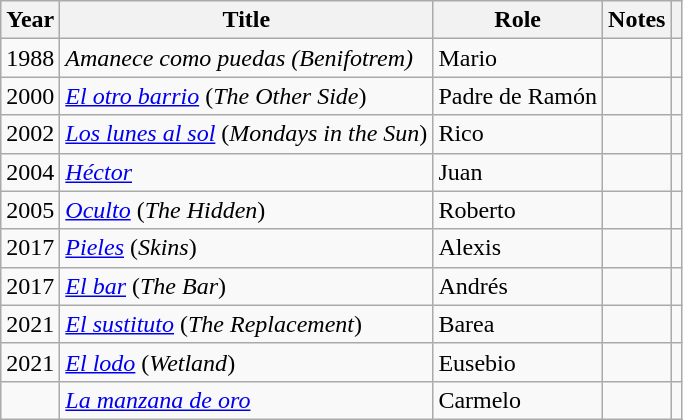<table class="wikitable sortable">
<tr>
<th>Year</th>
<th>Title</th>
<th>Role</th>
<th class="unsortable">Notes</th>
<th></th>
</tr>
<tr>
<td align = "center">1988</td>
<td><em>Amanece como puedas (Benifotrem)</em></td>
<td>Mario</td>
<td></td>
<td align = "center"></td>
</tr>
<tr>
<td align = "center">2000</td>
<td><em><a href='#'>El otro barrio</a></em> (<em>The Other Side</em>)</td>
<td>Padre de Ramón</td>
<td></td>
<td align = "center"></td>
</tr>
<tr>
<td align = "center">2002</td>
<td><em><a href='#'>Los lunes al sol</a></em> (<em>Mondays in the Sun</em>)</td>
<td>Rico</td>
<td></td>
<td align = "center"></td>
</tr>
<tr>
<td align = "center">2004</td>
<td><em><a href='#'>Héctor</a></em></td>
<td>Juan</td>
<td></td>
<td align = "center"></td>
</tr>
<tr>
<td align = "center">2005</td>
<td><em><a href='#'>Oculto</a></em> (<em>The Hidden</em>)</td>
<td>Roberto</td>
<td></td>
<td align = "center"></td>
</tr>
<tr>
<td align = "center">2017</td>
<td><em><a href='#'>Pieles</a></em> (<em>Skins</em>)</td>
<td>Alexis</td>
<td></td>
<td align = "center"></td>
</tr>
<tr>
<td align = "center">2017</td>
<td><em><a href='#'>El bar</a></em> (<em>The Bar</em>)</td>
<td>Andrés</td>
<td></td>
<td align = "center"></td>
</tr>
<tr>
<td align = "center">2021</td>
<td><em><a href='#'>El sustituto</a></em> (<em>The Replacement</em>)</td>
<td>Barea</td>
<td></td>
<td align = "center"></td>
</tr>
<tr>
<td align = "center">2021</td>
<td><em><a href='#'>El lodo</a></em> (<em>Wetland</em>)</td>
<td>Eusebio</td>
<td></td>
<td align = "center"></td>
</tr>
<tr>
<td></td>
<td><em><a href='#'>La manzana de oro</a></em></td>
<td>Carmelo</td>
<td></td>
<td></td>
</tr>
</table>
